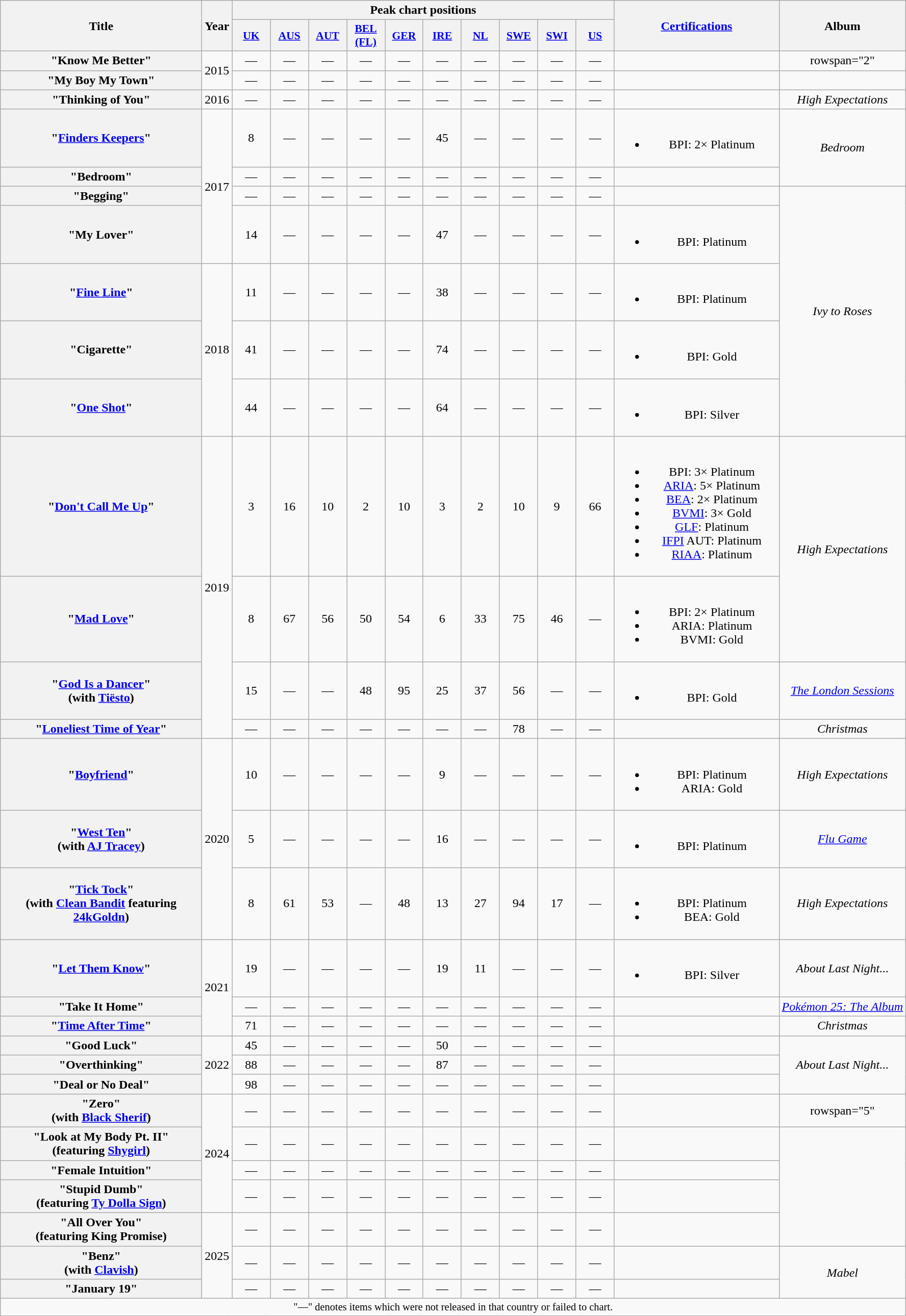<table class="wikitable plainrowheaders" style="text-align:center;">
<tr>
<th scope="col" rowspan="2" style="width:16em;">Title</th>
<th scope="col" rowspan="2" style="width:1em;">Year</th>
<th scope="col" colspan="10">Peak chart positions</th>
<th scope="col" rowspan="2" style="width:13em;"><a href='#'>Certifications</a></th>
<th scope="col" rowspan="2">Album</th>
</tr>
<tr>
<th scope="col" style="width:3em;font-size:90%;"><a href='#'>UK</a><br></th>
<th scope="col" style="width:3em;font-size:90%;"><a href='#'>AUS</a><br></th>
<th scope="col" style="width:3em;font-size:90%;"><a href='#'>AUT</a><br></th>
<th scope="col" style="width:3em;font-size:90%;"><a href='#'>BEL<br>(FL)</a><br></th>
<th scope="col" style="width:3em;font-size:90%;"><a href='#'>GER</a><br></th>
<th scope="col" style="width:3em;font-size:90%;"><a href='#'>IRE</a><br></th>
<th scope="col" style="width:3em;font-size:90%;"><a href='#'>NL</a><br></th>
<th scope="col" style="width:3em;font-size:90%;"><a href='#'>SWE</a><br></th>
<th scope="col" style="width:3em;font-size:90%;"><a href='#'>SWI</a><br></th>
<th scope="col" style="width:3em;font-size:90%;"><a href='#'>US</a><br></th>
</tr>
<tr>
<th scope="row">"Know Me Better"</th>
<td rowspan="2">2015</td>
<td>—</td>
<td>—</td>
<td>—</td>
<td>—</td>
<td>—</td>
<td>—</td>
<td>—</td>
<td>—</td>
<td>—</td>
<td>—</td>
<td></td>
<td>rowspan="2" </td>
</tr>
<tr>
<th scope="row">"My Boy My Town"</th>
<td>—</td>
<td>—</td>
<td>—</td>
<td>—</td>
<td>—</td>
<td>—</td>
<td>—</td>
<td>—</td>
<td>—</td>
<td>—</td>
<td></td>
</tr>
<tr>
<th rowspan="1" scope="row">"Thinking of You"</th>
<td rowspan="1">2016</td>
<td rowspan="1">—</td>
<td rowspan="1">—</td>
<td rowspan="1">—</td>
<td rowspan="1">—</td>
<td rowspan="1">—</td>
<td rowspan="1">—</td>
<td rowspan="1">—</td>
<td rowspan="1">—</td>
<td rowspan="1">—</td>
<td rowspan="1">—</td>
<td rowspan="1"></td>
<td><em>High Expectations</em></td>
</tr>
<tr>
<th scope="row">"<a href='#'>Finders Keepers</a>"<br></th>
<td rowspan="4">2017</td>
<td>8</td>
<td>—</td>
<td>—</td>
<td>—</td>
<td>—</td>
<td>45</td>
<td>—</td>
<td>—</td>
<td>—</td>
<td>—</td>
<td><br><ul><li>BPI: 2× Platinum</li></ul></td>
<td rowspan="2"><em>Bedroom</em></td>
</tr>
<tr>
<th scope="row">"Bedroom"</th>
<td>—</td>
<td>—</td>
<td>—</td>
<td>—</td>
<td>—</td>
<td>—</td>
<td>—</td>
<td>—</td>
<td>—</td>
<td>—</td>
<td></td>
</tr>
<tr>
<th scope="row">"Begging"</th>
<td>—</td>
<td>—</td>
<td>—</td>
<td>—</td>
<td>—</td>
<td>—</td>
<td>—</td>
<td>—</td>
<td>—</td>
<td>—</td>
<td></td>
<td rowspan="5"><em>Ivy to Roses</em></td>
</tr>
<tr>
<th scope="row">"My Lover" <br></th>
<td>14</td>
<td>—</td>
<td>—</td>
<td>—</td>
<td>—</td>
<td>47</td>
<td>—</td>
<td>—</td>
<td>—</td>
<td>—</td>
<td><br><ul><li>BPI: Platinum</li></ul></td>
</tr>
<tr>
<th scope="row">"<a href='#'>Fine Line</a>"<br></th>
<td rowspan="3">2018</td>
<td>11</td>
<td>—</td>
<td>—</td>
<td>—</td>
<td>—</td>
<td>38</td>
<td>—</td>
<td>—</td>
<td>—</td>
<td>—</td>
<td><br><ul><li>BPI: Platinum</li></ul></td>
</tr>
<tr>
<th scope="row">"Cigarette"<br></th>
<td>41</td>
<td>—</td>
<td>—</td>
<td>—</td>
<td>—</td>
<td>74</td>
<td>—</td>
<td>—</td>
<td>—</td>
<td>—</td>
<td><br><ul><li>BPI: Gold</li></ul></td>
</tr>
<tr>
<th scope="row">"<a href='#'>One Shot</a>"</th>
<td>44</td>
<td>—</td>
<td>—</td>
<td>—</td>
<td>—</td>
<td>64</td>
<td>—</td>
<td>—</td>
<td>—</td>
<td>—</td>
<td><br><ul><li>BPI: Silver</li></ul></td>
</tr>
<tr>
<th scope="row">"<a href='#'>Don't Call Me Up</a>"</th>
<td rowspan="4">2019</td>
<td>3</td>
<td>16</td>
<td>10</td>
<td>2</td>
<td>10</td>
<td>3</td>
<td>2</td>
<td>10</td>
<td>9</td>
<td>66</td>
<td><br><ul><li>BPI: 3× Platinum</li><li><a href='#'>ARIA</a>: 5× Platinum</li><li><a href='#'>BEA</a>: 2× Platinum</li><li><a href='#'>BVMI</a>: 3× Gold</li><li><a href='#'>GLF</a>: Platinum</li><li><a href='#'>IFPI</a> AUT: Platinum</li><li><a href='#'>RIAA</a>: Platinum</li></ul></td>
<td rowspan="2"><em>High Expectations</em></td>
</tr>
<tr>
<th scope="row">"<a href='#'>Mad Love</a>"</th>
<td>8</td>
<td>67</td>
<td>56</td>
<td>50</td>
<td>54</td>
<td>6</td>
<td>33</td>
<td>75</td>
<td>46</td>
<td>—</td>
<td><br><ul><li>BPI: 2× Platinum</li><li>ARIA: Platinum</li><li>BVMI: Gold</li></ul></td>
</tr>
<tr>
<th scope="row">"<a href='#'>God Is a Dancer</a>"<br><span>(with <a href='#'>Tiësto</a>)</span></th>
<td>15</td>
<td>—</td>
<td>—</td>
<td>48</td>
<td>95</td>
<td>25</td>
<td>37</td>
<td>56</td>
<td>—</td>
<td>—</td>
<td><br><ul><li>BPI: Gold</li></ul></td>
<td><em><a href='#'>The London Sessions</a></em></td>
</tr>
<tr>
<th scope="row">"<a href='#'>Loneliest Time of Year</a>"</th>
<td>—</td>
<td>—</td>
<td>—</td>
<td>—</td>
<td>—</td>
<td>—</td>
<td>—</td>
<td>78</td>
<td>—</td>
<td>—</td>
<td></td>
<td><em>Christmas</em></td>
</tr>
<tr>
<th scope="row">"<a href='#'>Boyfriend</a>"</th>
<td rowspan="3">2020</td>
<td>10</td>
<td>—</td>
<td>—</td>
<td>—</td>
<td>—</td>
<td>9</td>
<td>—</td>
<td>—</td>
<td>—</td>
<td>—</td>
<td><br><ul><li>BPI: Platinum</li><li>ARIA: Gold</li></ul></td>
<td><em>High Expectations</em></td>
</tr>
<tr>
<th scope="row">"<a href='#'>West Ten</a>"<br><span>(with <a href='#'>AJ Tracey</a>)</span></th>
<td>5</td>
<td>—</td>
<td>—</td>
<td>—</td>
<td>—</td>
<td>16</td>
<td>—</td>
<td>—</td>
<td>—</td>
<td>—</td>
<td><br><ul><li>BPI: Platinum</li></ul></td>
<td><em><a href='#'>Flu Game</a></em></td>
</tr>
<tr>
<th scope="row">"<a href='#'>Tick Tock</a>"<br><span>(with <a href='#'>Clean Bandit</a> featuring <a href='#'>24kGoldn</a>)</span></th>
<td>8</td>
<td>61</td>
<td>53</td>
<td>—</td>
<td>48</td>
<td>13</td>
<td>27</td>
<td>94</td>
<td>17</td>
<td>—</td>
<td><br><ul><li>BPI: Platinum</li><li>BEA: Gold</li></ul></td>
<td><em>High Expectations</em></td>
</tr>
<tr>
<th scope="row">"<a href='#'>Let Them Know</a>"</th>
<td rowspan="3">2021</td>
<td>19</td>
<td>—</td>
<td>—</td>
<td>—</td>
<td>—</td>
<td>19</td>
<td>11</td>
<td>—</td>
<td>—</td>
<td>—</td>
<td><br><ul><li>BPI: Silver</li></ul></td>
<td><em>About Last Night...</em></td>
</tr>
<tr>
<th scope="row">"Take It Home"</th>
<td>—</td>
<td>—</td>
<td>—</td>
<td>—</td>
<td>—</td>
<td>—</td>
<td>—</td>
<td>—</td>
<td>—</td>
<td>—</td>
<td></td>
<td scope="row"><em><a href='#'>Pokémon 25: The Album</a></em></td>
</tr>
<tr>
<th scope="row">"<a href='#'>Time After Time</a>"</th>
<td>71</td>
<td>—</td>
<td>—</td>
<td>—</td>
<td>—</td>
<td>—</td>
<td>—</td>
<td>—</td>
<td>—</td>
<td>—</td>
<td></td>
<td><em>Christmas</em></td>
</tr>
<tr>
<th scope="row">"Good Luck" <br></th>
<td rowspan="3">2022</td>
<td>45</td>
<td>—</td>
<td>—</td>
<td>—</td>
<td>—</td>
<td>50</td>
<td>—</td>
<td>—</td>
<td>—</td>
<td>—</td>
<td></td>
<td rowspan="3"><em>About Last Night...</em></td>
</tr>
<tr>
<th scope="row">"Overthinking" <br></th>
<td>88</td>
<td>—</td>
<td>—</td>
<td>—</td>
<td>—</td>
<td>87</td>
<td>—</td>
<td>—</td>
<td>—</td>
<td>—</td>
<td></td>
</tr>
<tr>
<th scope="row">"Deal or No Deal"<br></th>
<td>98</td>
<td>—</td>
<td>—</td>
<td>—</td>
<td>—</td>
<td>—</td>
<td>—</td>
<td>—</td>
<td>—</td>
<td>—</td>
<td></td>
</tr>
<tr>
<th scope="row">"Zero"<br><span>(with <a href='#'>Black Sherif</a>)</span></th>
<td rowspan="4">2024</td>
<td>—</td>
<td>—</td>
<td>—</td>
<td>—</td>
<td>—</td>
<td>—</td>
<td>—</td>
<td>—</td>
<td>—</td>
<td>—</td>
<td></td>
<td>rowspan="5" </td>
</tr>
<tr>
<th scope="row">"Look at My Body Pt. II"<br><span>(featuring <a href='#'>Shygirl</a>)</span></th>
<td>—</td>
<td>—</td>
<td>—</td>
<td>—</td>
<td>—</td>
<td>—</td>
<td>—</td>
<td>—</td>
<td>—</td>
<td>—</td>
<td></td>
</tr>
<tr>
<th scope="row">"Female Intuition"</th>
<td>—</td>
<td>—</td>
<td>—</td>
<td>—</td>
<td>—</td>
<td>—</td>
<td>—</td>
<td>—</td>
<td>—</td>
<td>—</td>
<td></td>
</tr>
<tr>
<th scope="row">"Stupid Dumb"<br><span>(featuring <a href='#'>Ty Dolla Sign</a>)</span></th>
<td>—</td>
<td>—</td>
<td>—</td>
<td>—</td>
<td>—</td>
<td>—</td>
<td>—</td>
<td>—</td>
<td>—</td>
<td>—</td>
<td></td>
</tr>
<tr>
<th scope="row">"All Over You"<br><span>(featuring King Promise)</span></th>
<td rowspan="3">2025</td>
<td>—</td>
<td>—</td>
<td>—</td>
<td>—</td>
<td>—</td>
<td>—</td>
<td>—</td>
<td>—</td>
<td>—</td>
<td>—</td>
<td></td>
</tr>
<tr>
<th scope="row">"Benz"<br><span>(with <a href='#'>Clavish</a>)</span></th>
<td>—</td>
<td>—</td>
<td>—</td>
<td>—</td>
<td>—</td>
<td>—</td>
<td>—</td>
<td>—</td>
<td>—</td>
<td>—</td>
<td></td>
<td rowspan="2"><em>Mabel</em></td>
</tr>
<tr>
<th scope="row">"January 19"</th>
<td>—</td>
<td>—</td>
<td>—</td>
<td>—</td>
<td>—</td>
<td>—</td>
<td>—</td>
<td>—</td>
<td>—</td>
<td>—</td>
<td></td>
</tr>
<tr>
<td colspan="14" style="font-size:85%;">"—" denotes items which were not released in that country or failed to chart.</td>
</tr>
</table>
